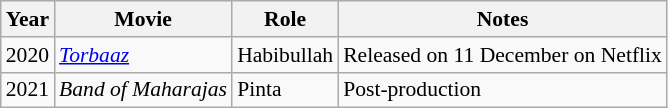<table class="wikitable" style="font-size: 90%;">
<tr>
<th>Year</th>
<th>Movie</th>
<th>Role</th>
<th>Notes</th>
</tr>
<tr>
<td>2020</td>
<td><em><a href='#'>Torbaaz</a></em></td>
<td>Habibullah</td>
<td>Released on 11 December on Netflix</td>
</tr>
<tr>
<td>2021</td>
<td><em>Band of Maharajas</em></td>
<td>Pinta</td>
<td>Post-production</td>
</tr>
</table>
